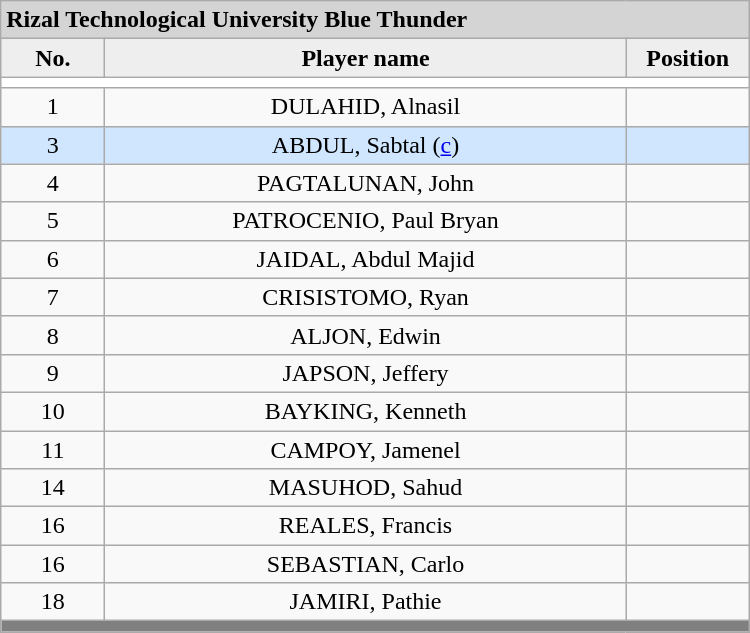<table class='wikitable mw-collapsible mw-collapsed' style='text-align: center; width: 500px; border: none;'>
<tr>
<th style="background:#D4D4D4; text-align:left;" colspan=3> Rizal Technological University Blue Thunder</th>
</tr>
<tr style="background:#EEEEEE; font-weight:bold;">
<td width=10%>No.</td>
<td width=50%>Player name</td>
<td width=10%>Position</td>
</tr>
<tr style="background:#FFFFFF;">
<td colspan=3 align=center></td>
</tr>
<tr>
<td align=center>1</td>
<td>DULAHID, Alnasil</td>
<td align=center></td>
</tr>
<tr bgcolor=#D0E6FF>
<td align=center>3</td>
<td>ABDUL, Sabtal (<a href='#'>c</a>)</td>
<td align=center></td>
</tr>
<tr>
<td align=center>4</td>
<td>PAGTALUNAN, John</td>
<td align=center></td>
</tr>
<tr>
<td align=center>5</td>
<td>PATROCENIO, Paul Bryan</td>
<td align=center></td>
</tr>
<tr>
<td align=center>6</td>
<td>JAIDAL, Abdul Majid</td>
<td align=center></td>
</tr>
<tr>
<td align=center>7</td>
<td>CRISISTOMO, Ryan</td>
<td align=center></td>
</tr>
<tr>
<td align=center>8</td>
<td>ALJON, Edwin</td>
<td align=center></td>
</tr>
<tr>
<td align=center>9</td>
<td>JAPSON, Jeffery</td>
<td align=center></td>
</tr>
<tr>
<td align=center>10</td>
<td>BAYKING, Kenneth</td>
<td align=center></td>
</tr>
<tr>
<td align=center>11</td>
<td>CAMPOY, Jamenel</td>
<td align=center></td>
</tr>
<tr>
<td align=center>14</td>
<td>MASUHOD, Sahud</td>
<td align=center></td>
</tr>
<tr>
<td align=center>16</td>
<td>REALES, Francis</td>
<td align=center></td>
</tr>
<tr>
<td align=center>16</td>
<td>SEBASTIAN, Carlo</td>
<td align=center></td>
</tr>
<tr>
<td align=center>18</td>
<td>JAMIRI, Pathie</td>
<td align=center></td>
</tr>
<tr>
<th style="background:gray;" colspan=3></th>
</tr>
<tr>
</tr>
</table>
